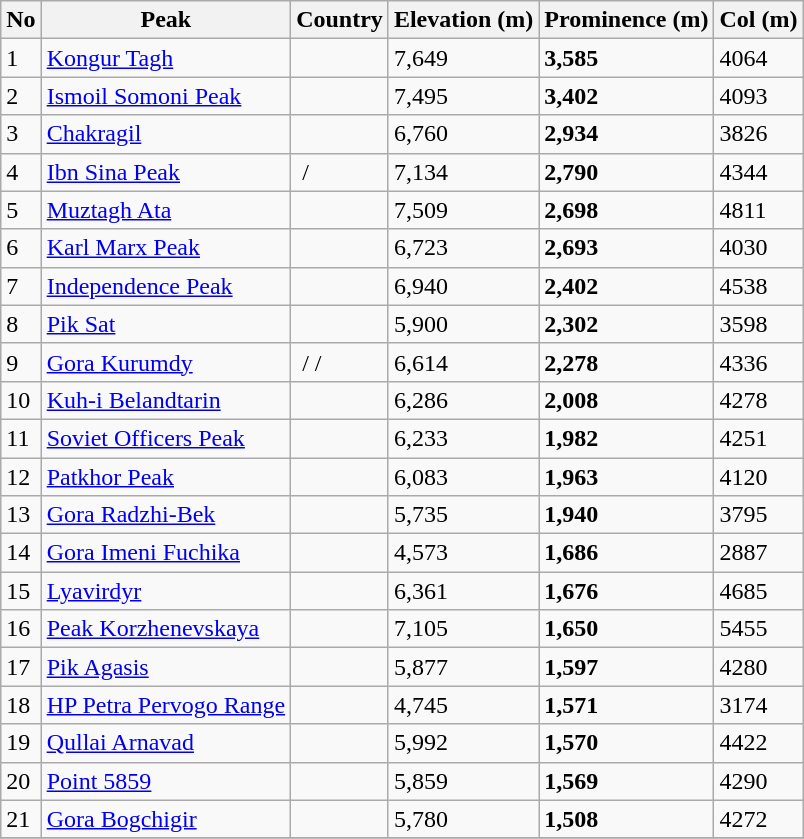<table class="wikitable sortable">
<tr>
<th>No</th>
<th>Peak</th>
<th>Country</th>
<th>Elevation (m)</th>
<th>Prominence (m)</th>
<th>Col (m)</th>
</tr>
<tr>
<td>1</td>
<td><a href='#'>Kongur Tagh</a></td>
<td></td>
<td>7,649</td>
<td><strong>3,585</strong></td>
<td>4064</td>
</tr>
<tr>
<td>2</td>
<td><a href='#'>Ismoil Somoni Peak</a></td>
<td></td>
<td>7,495</td>
<td><strong>3,402</strong></td>
<td>4093</td>
</tr>
<tr>
<td>3</td>
<td><a href='#'>Chakragil</a></td>
<td></td>
<td>6,760</td>
<td><strong>2,934</strong></td>
<td>3826</td>
</tr>
<tr>
<td>4</td>
<td><a href='#'>Ibn Sina Peak</a></td>
<td> / </td>
<td>7,134</td>
<td><strong>2,790</strong></td>
<td>4344</td>
</tr>
<tr>
<td>5</td>
<td><a href='#'>Muztagh Ata</a></td>
<td></td>
<td>7,509</td>
<td><strong>2,698</strong></td>
<td>4811</td>
</tr>
<tr>
<td>6</td>
<td><a href='#'>Karl Marx Peak</a></td>
<td></td>
<td>6,723</td>
<td><strong>2,693</strong></td>
<td>4030</td>
</tr>
<tr>
<td>7</td>
<td><a href='#'>Independence Peak</a></td>
<td></td>
<td>6,940</td>
<td><strong>2,402</strong></td>
<td>4538</td>
</tr>
<tr>
<td>8</td>
<td><a href='#'>Pik Sat</a></td>
<td></td>
<td>5,900</td>
<td><strong>2,302</strong></td>
<td>3598</td>
</tr>
<tr>
<td>9</td>
<td><a href='#'>Gora Kurumdy</a></td>
<td> / / </td>
<td>6,614</td>
<td><strong>2,278</strong></td>
<td>4336</td>
</tr>
<tr>
<td>10</td>
<td><a href='#'>Kuh-i Belandtarin</a></td>
<td></td>
<td>6,286</td>
<td><strong>2,008</strong></td>
<td>4278</td>
</tr>
<tr>
<td>11</td>
<td><a href='#'>Soviet Officers Peak</a></td>
<td></td>
<td>6,233</td>
<td><strong>1,982</strong></td>
<td>4251</td>
</tr>
<tr>
<td>12</td>
<td><a href='#'>Patkhor Peak</a></td>
<td></td>
<td>6,083</td>
<td><strong>1,963</strong></td>
<td>4120</td>
</tr>
<tr>
<td>13</td>
<td><a href='#'>Gora Radzhi-Bek</a></td>
<td></td>
<td>5,735</td>
<td><strong>1,940</strong></td>
<td>3795</td>
</tr>
<tr>
<td>14</td>
<td><a href='#'>Gora Imeni Fuchika</a></td>
<td></td>
<td>4,573</td>
<td><strong>1,686</strong></td>
<td>2887</td>
</tr>
<tr>
<td>15</td>
<td><a href='#'>Lyavirdyr</a></td>
<td></td>
<td>6,361</td>
<td><strong>1,676</strong></td>
<td>4685</td>
</tr>
<tr>
<td>16</td>
<td><a href='#'>Peak Korzhenevskaya</a></td>
<td></td>
<td>7,105</td>
<td><strong>1,650</strong></td>
<td>5455</td>
</tr>
<tr>
<td>17</td>
<td><a href='#'>Pik Agasis</a></td>
<td></td>
<td>5,877</td>
<td><strong>1,597</strong></td>
<td>4280</td>
</tr>
<tr>
<td>18</td>
<td><a href='#'>HP Petra Pervogo Range</a></td>
<td></td>
<td>4,745</td>
<td><strong>1,571</strong></td>
<td>3174</td>
</tr>
<tr>
<td>19</td>
<td><a href='#'>Qullai Arnavad</a></td>
<td></td>
<td>5,992</td>
<td><strong>1,570</strong></td>
<td>4422</td>
</tr>
<tr>
<td>20</td>
<td><a href='#'>Point 5859</a></td>
<td></td>
<td>5,859</td>
<td><strong>1,569</strong></td>
<td>4290</td>
</tr>
<tr>
<td>21</td>
<td><a href='#'>Gora Bogchigir</a></td>
<td></td>
<td>5,780</td>
<td><strong>1,508</strong></td>
<td>4272</td>
</tr>
<tr>
</tr>
</table>
